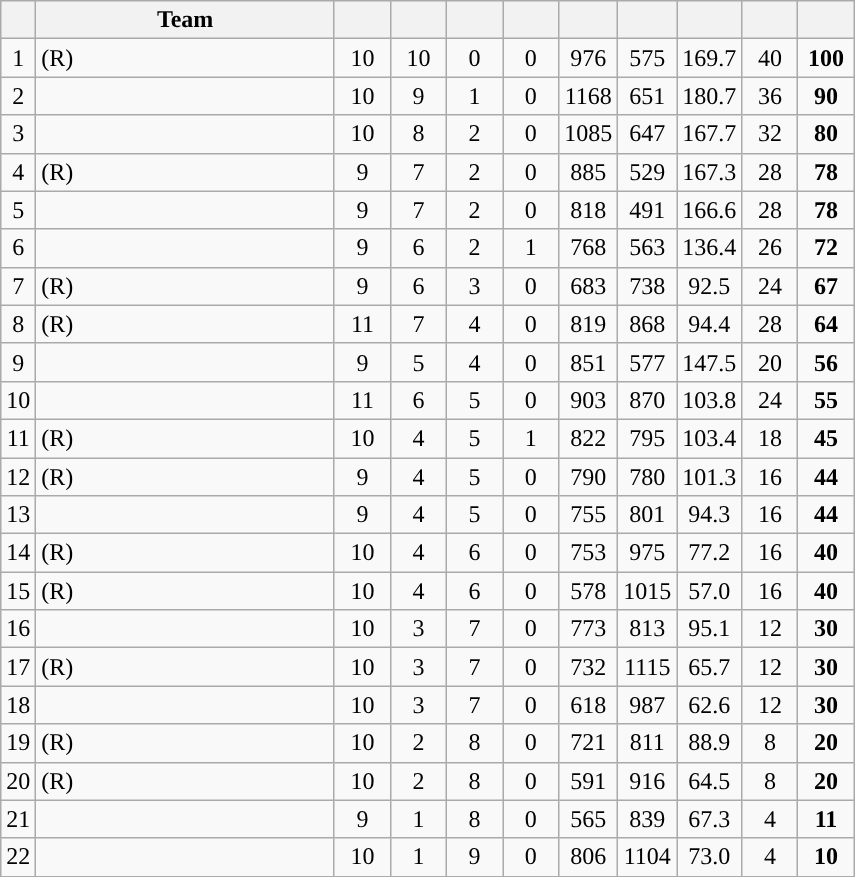<table class="wikitable" style="text-align: center;">
<tr style="text-align: center; font-size: 100%;">
<th style="width:10px"></th>
<th style="width:35%;">Team</th>
<th style="width:30px;"></th>
<th style="width:30px;"></th>
<th style="width:30px;"></th>
<th style="width:30px;"></th>
<th style="width:30px;"></th>
<th style="width:30px;"></th>
<th style="width:30px;"></th>
<th style="width:30px;"></th>
<th style="width:30px;"></th>
</tr>
<tr>
<td>1</td>
<td style="text-align: left;"> (R)</td>
<td>10</td>
<td>10</td>
<td>0</td>
<td>0</td>
<td>976</td>
<td>575</td>
<td>169.7</td>
<td>40</td>
<td><strong>100</strong></td>
</tr>
<tr>
<td>2</td>
<td style="text-align: left;"></td>
<td>10</td>
<td>9</td>
<td>1</td>
<td>0</td>
<td>1168</td>
<td>651</td>
<td>180.7</td>
<td>36</td>
<td><strong>90</strong></td>
</tr>
<tr>
<td>3</td>
<td style="text-align: left;"></td>
<td>10</td>
<td>8</td>
<td>2</td>
<td>0</td>
<td>1085</td>
<td>647</td>
<td>167.7</td>
<td>32</td>
<td><strong>80</strong></td>
</tr>
<tr>
<td>4</td>
<td style="text-align: left;"> (R)</td>
<td>9</td>
<td>7</td>
<td>2</td>
<td>0</td>
<td>885</td>
<td>529</td>
<td>167.3</td>
<td>28</td>
<td><strong>78</strong></td>
</tr>
<tr>
<td>5</td>
<td style="text-align: left;"></td>
<td>9</td>
<td>7</td>
<td>2</td>
<td>0</td>
<td>818</td>
<td>491</td>
<td>166.6</td>
<td>28</td>
<td><strong>78</strong></td>
</tr>
<tr>
<td>6</td>
<td style="text-align: left;"></td>
<td>9</td>
<td>6</td>
<td>2</td>
<td>1</td>
<td>768</td>
<td>563</td>
<td>136.4</td>
<td>26</td>
<td><strong>72</strong></td>
</tr>
<tr>
<td>7</td>
<td style="text-align: left;"> (R)</td>
<td>9</td>
<td>6</td>
<td>3</td>
<td>0</td>
<td>683</td>
<td>738</td>
<td>92.5</td>
<td>24</td>
<td><strong>67</strong></td>
</tr>
<tr>
<td>8</td>
<td style="text-align: left;"> (R)</td>
<td>11</td>
<td>7</td>
<td>4</td>
<td>0</td>
<td>819</td>
<td>868</td>
<td>94.4</td>
<td>28</td>
<td><strong>64</strong></td>
</tr>
<tr>
<td>9</td>
<td style="text-align: left;"></td>
<td>9</td>
<td>5</td>
<td>4</td>
<td>0</td>
<td>851</td>
<td>577</td>
<td>147.5</td>
<td>20</td>
<td><strong>56</strong></td>
</tr>
<tr>
<td>10</td>
<td style="text-align: left;"></td>
<td>11</td>
<td>6</td>
<td>5</td>
<td>0</td>
<td>903</td>
<td>870</td>
<td>103.8</td>
<td>24</td>
<td><strong>55</strong></td>
</tr>
<tr>
<td>11</td>
<td style="text-align: left;"> (R)</td>
<td>10</td>
<td>4</td>
<td>5</td>
<td>1</td>
<td>822</td>
<td>795</td>
<td>103.4</td>
<td>18</td>
<td><strong>45</strong></td>
</tr>
<tr>
<td>12</td>
<td style="text-align: left;"> (R)</td>
<td>9</td>
<td>4</td>
<td>5</td>
<td>0</td>
<td>790</td>
<td>780</td>
<td>101.3</td>
<td>16</td>
<td><strong>44</strong></td>
</tr>
<tr>
<td>13</td>
<td style="text-align: left;"></td>
<td>9</td>
<td>4</td>
<td>5</td>
<td>0</td>
<td>755</td>
<td>801</td>
<td>94.3</td>
<td>16</td>
<td><strong>44</strong></td>
</tr>
<tr>
<td>14</td>
<td style="text-align: left;"> (R)</td>
<td>10</td>
<td>4</td>
<td>6</td>
<td>0</td>
<td>753</td>
<td>975</td>
<td>77.2</td>
<td>16</td>
<td><strong>40</strong></td>
</tr>
<tr>
<td>15</td>
<td style="text-align: left;"> (R)</td>
<td>10</td>
<td>4</td>
<td>6</td>
<td>0</td>
<td>578</td>
<td>1015</td>
<td>57.0</td>
<td>16</td>
<td><strong>40</strong></td>
</tr>
<tr>
<td>16</td>
<td style="text-align: left;"></td>
<td>10</td>
<td>3</td>
<td>7</td>
<td>0</td>
<td>773</td>
<td>813</td>
<td>95.1</td>
<td>12</td>
<td><strong>30</strong></td>
</tr>
<tr>
<td>17</td>
<td style="text-align: left;"> (R)</td>
<td>10</td>
<td>3</td>
<td>7</td>
<td>0</td>
<td>732</td>
<td>1115</td>
<td>65.7</td>
<td>12</td>
<td><strong>30</strong></td>
</tr>
<tr>
<td>18</td>
<td style="text-align: left;"></td>
<td>10</td>
<td>3</td>
<td>7</td>
<td>0</td>
<td>618</td>
<td>987</td>
<td>62.6</td>
<td>12</td>
<td><strong>30</strong></td>
</tr>
<tr>
<td>19</td>
<td style="text-align: left;"> (R)</td>
<td>10</td>
<td>2</td>
<td>8</td>
<td>0</td>
<td>721</td>
<td>811</td>
<td>88.9</td>
<td>8</td>
<td><strong>20</strong></td>
</tr>
<tr>
<td>20</td>
<td style="text-align: left;"> (R)</td>
<td>10</td>
<td>2</td>
<td>8</td>
<td>0</td>
<td>591</td>
<td>916</td>
<td>64.5</td>
<td>8</td>
<td><strong>20</strong></td>
</tr>
<tr>
<td>21</td>
<td style="text-align: left;"></td>
<td>9</td>
<td>1</td>
<td>8</td>
<td>0</td>
<td>565</td>
<td>839</td>
<td>67.3</td>
<td>4</td>
<td><strong>11</strong></td>
</tr>
<tr>
<td>22</td>
<td style="text-align: left;"></td>
<td>10</td>
<td>1</td>
<td>9</td>
<td>0</td>
<td>806</td>
<td>1104</td>
<td>73.0</td>
<td>4</td>
<td><strong>10</strong></td>
</tr>
</table>
